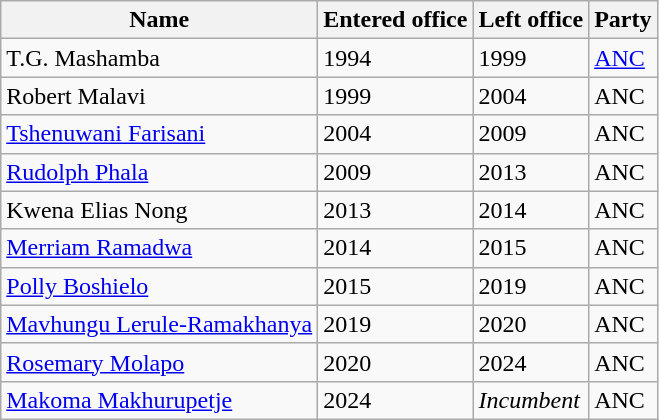<table class="wikitable">
<tr>
<th>Name</th>
<th>Entered office</th>
<th>Left office</th>
<th>Party</th>
</tr>
<tr>
<td>T.G. Mashamba</td>
<td>1994</td>
<td>1999</td>
<td><a href='#'>ANC</a></td>
</tr>
<tr>
<td>Robert Malavi</td>
<td>1999</td>
<td>2004</td>
<td>ANC</td>
</tr>
<tr>
<td><a href='#'>Tshenuwani Farisani</a></td>
<td>2004</td>
<td>2009</td>
<td>ANC</td>
</tr>
<tr>
<td><a href='#'>Rudolph Phala</a></td>
<td>2009</td>
<td>2013</td>
<td>ANC</td>
</tr>
<tr>
<td>Kwena Elias Nong</td>
<td>2013</td>
<td>2014</td>
<td>ANC</td>
</tr>
<tr>
<td><a href='#'>Merriam Ramadwa</a></td>
<td>2014</td>
<td>2015</td>
<td>ANC</td>
</tr>
<tr>
<td><a href='#'>Polly Boshielo</a></td>
<td>2015</td>
<td>2019</td>
<td>ANC</td>
</tr>
<tr>
<td><a href='#'>Mavhungu Lerule-Ramakhanya</a></td>
<td>2019</td>
<td>2020</td>
<td>ANC</td>
</tr>
<tr>
<td><a href='#'>Rosemary Molapo</a></td>
<td>2020</td>
<td>2024</td>
<td>ANC</td>
</tr>
<tr>
<td><a href='#'>Makoma Makhurupetje</a></td>
<td>2024</td>
<td><em>Incumbent</em></td>
<td>ANC</td>
</tr>
</table>
